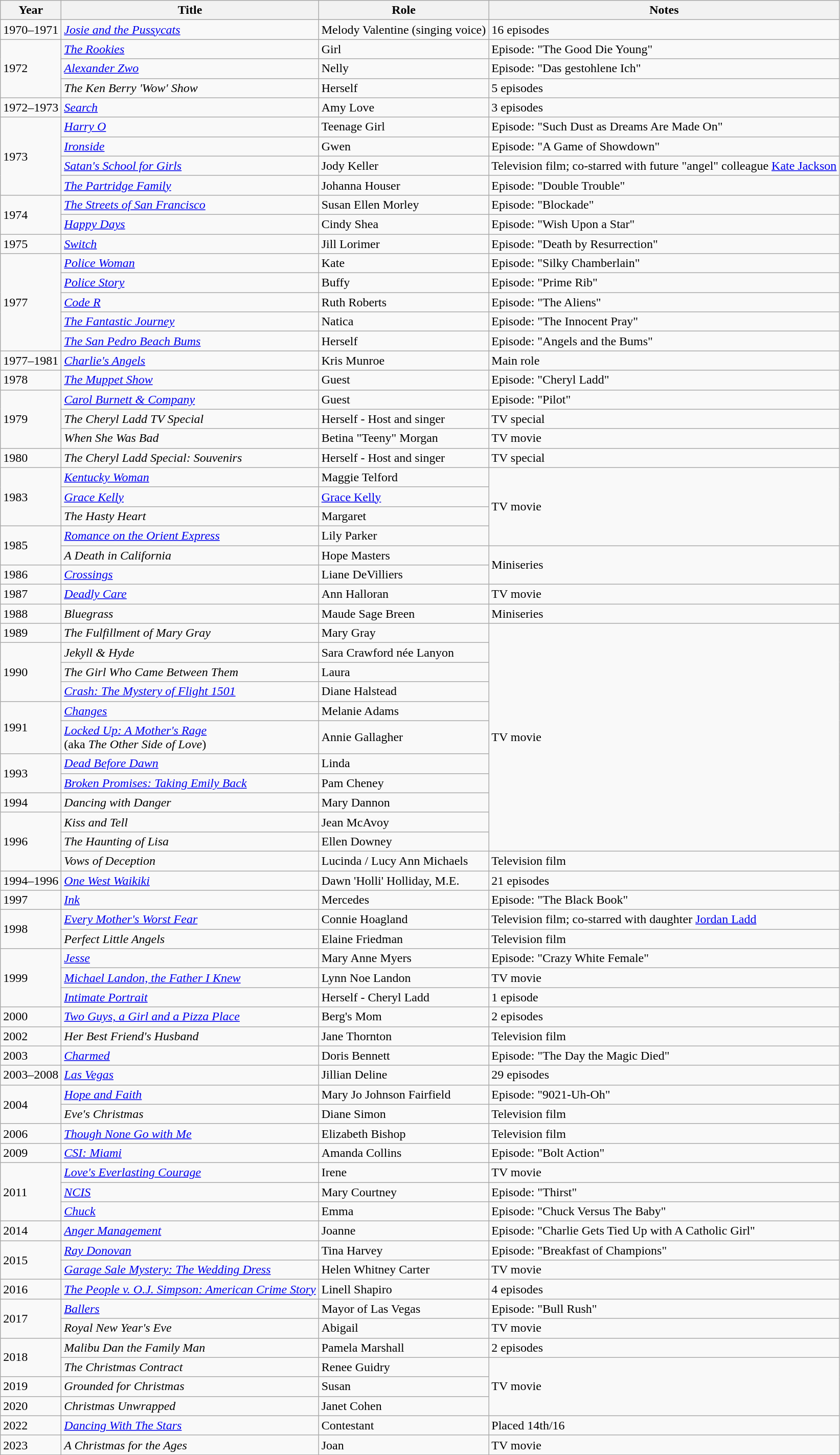<table class="wikitable sortable">
<tr>
<th>Year</th>
<th>Title</th>
<th>Role</th>
<th class="unsortable">Notes</th>
</tr>
<tr>
<td>1970–1971</td>
<td><em><a href='#'>Josie and the Pussycats</a></em></td>
<td>Melody Valentine (singing voice)</td>
<td>16 episodes</td>
</tr>
<tr>
<td rowspan=3>1972</td>
<td><em><a href='#'>The Rookies</a></em></td>
<td>Girl</td>
<td>Episode: "The Good Die Young"</td>
</tr>
<tr>
<td><em><a href='#'>Alexander Zwo</a></em></td>
<td>Nelly</td>
<td>Episode: "Das gestohlene Ich"</td>
</tr>
<tr>
<td><em>The Ken Berry 'Wow' Show</em></td>
<td>Herself</td>
<td>5 episodes</td>
</tr>
<tr>
<td>1972–1973</td>
<td><em><a href='#'>Search</a></em></td>
<td>Amy Love</td>
<td>3 episodes</td>
</tr>
<tr>
<td rowspan=4>1973</td>
<td><em><a href='#'>Harry O</a></em></td>
<td>Teenage Girl</td>
<td>Episode: "Such Dust as Dreams Are Made On"</td>
</tr>
<tr>
<td><em><a href='#'>Ironside</a></em></td>
<td>Gwen</td>
<td>Episode: "A Game of Showdown"</td>
</tr>
<tr>
<td><em><a href='#'>Satan's School for Girls</a></em></td>
<td>Jody Keller</td>
<td>Television film; co-starred with future "angel" colleague <a href='#'>Kate Jackson</a></td>
</tr>
<tr>
<td><em><a href='#'>The Partridge Family</a></em></td>
<td>Johanna Houser</td>
<td>Episode: "Double Trouble"</td>
</tr>
<tr>
<td rowspan=2>1974</td>
<td><em><a href='#'>The Streets of San Francisco</a></em></td>
<td>Susan Ellen Morley</td>
<td>Episode: "Blockade"</td>
</tr>
<tr>
<td><em><a href='#'>Happy Days</a></em></td>
<td>Cindy Shea</td>
<td>Episode: "Wish Upon a Star"</td>
</tr>
<tr>
<td>1975</td>
<td><em><a href='#'>Switch</a></em></td>
<td>Jill Lorimer</td>
<td>Episode: "Death by Resurrection"</td>
</tr>
<tr>
<td rowspan=5>1977</td>
<td><em><a href='#'>Police Woman</a></em></td>
<td>Kate</td>
<td>Episode: "Silky Chamberlain"</td>
</tr>
<tr>
<td><em><a href='#'>Police Story</a></em></td>
<td>Buffy</td>
<td>Episode: "Prime Rib"</td>
</tr>
<tr>
<td><em><a href='#'>Code R</a></em></td>
<td>Ruth Roberts</td>
<td>Episode: "The Aliens"</td>
</tr>
<tr>
<td><em><a href='#'>The Fantastic Journey</a></em></td>
<td>Natica</td>
<td>Episode: "The Innocent Pray"</td>
</tr>
<tr>
<td><em><a href='#'>The San Pedro Beach Bums</a></em></td>
<td>Herself</td>
<td>Episode: "Angels and the Bums"</td>
</tr>
<tr>
<td>1977–1981</td>
<td><em><a href='#'>Charlie's Angels</a></em></td>
<td>Kris Munroe</td>
<td>Main role</td>
</tr>
<tr>
<td>1978</td>
<td><em><a href='#'>The Muppet Show</a></em></td>
<td>Guest</td>
<td>Episode: "Cheryl Ladd"</td>
</tr>
<tr>
<td rowspan=3>1979</td>
<td><em><a href='#'>Carol Burnett & Company</a></em></td>
<td>Guest</td>
<td>Episode: "Pilot"</td>
</tr>
<tr>
<td><em>The Cheryl Ladd TV Special</em></td>
<td>Herself - Host and singer</td>
<td>TV special</td>
</tr>
<tr>
<td><em>When She Was Bad</em></td>
<td>Betina "Teeny" Morgan</td>
<td>TV movie</td>
</tr>
<tr>
<td>1980</td>
<td><em>The Cheryl Ladd Special: Souvenirs</em></td>
<td>Herself - Host and singer</td>
<td>TV special</td>
</tr>
<tr>
<td rowspan="3">1983</td>
<td><em><a href='#'>Kentucky Woman</a></em></td>
<td>Maggie Telford</td>
<td rowspan=4>TV movie</td>
</tr>
<tr>
<td><em><a href='#'>Grace Kelly</a></em></td>
<td><a href='#'>Grace Kelly</a></td>
</tr>
<tr>
<td><em>The Hasty Heart</em></td>
<td>Margaret</td>
</tr>
<tr>
<td rowspan="2">1985</td>
<td><em><a href='#'>Romance on the Orient Express</a></em></td>
<td>Lily Parker</td>
</tr>
<tr>
<td><em>A Death in California</em></td>
<td>Hope Masters</td>
<td rowspan=2>Miniseries</td>
</tr>
<tr>
<td>1986</td>
<td><em><a href='#'>Crossings</a></em></td>
<td>Liane DeVilliers</td>
</tr>
<tr>
<td>1987</td>
<td><em><a href='#'>Deadly Care</a></em></td>
<td>Ann Halloran</td>
<td>TV movie</td>
</tr>
<tr>
<td>1988</td>
<td><em>Bluegrass</em></td>
<td>Maude Sage Breen</td>
<td>Miniseries</td>
</tr>
<tr>
<td>1989</td>
<td><em>The Fulfillment of Mary Gray</em></td>
<td>Mary Gray</td>
<td rowspan=11>TV movie</td>
</tr>
<tr>
<td rowspan=3>1990</td>
<td><em>Jekyll & Hyde</em></td>
<td>Sara Crawford née Lanyon</td>
</tr>
<tr>
<td><em>The Girl Who Came Between Them</em></td>
<td>Laura</td>
</tr>
<tr>
<td><em><a href='#'>Crash: The Mystery of Flight 1501</a></em></td>
<td>Diane Halstead</td>
</tr>
<tr>
<td rowspan=2>1991</td>
<td><em><a href='#'>Changes</a></em></td>
<td>Melanie Adams</td>
</tr>
<tr>
<td><em><a href='#'>Locked Up: A Mother's Rage</a></em><br>(aka <em>The Other Side of Love</em>)</td>
<td>Annie Gallagher</td>
</tr>
<tr>
<td rowspan=2>1993</td>
<td><em><a href='#'>Dead Before Dawn</a></em></td>
<td>Linda</td>
</tr>
<tr>
<td><em><a href='#'>Broken Promises: Taking Emily Back</a></em></td>
<td>Pam Cheney</td>
</tr>
<tr>
<td>1994</td>
<td><em>Dancing with Danger</em></td>
<td>Mary Dannon</td>
</tr>
<tr>
<td rowspan=3>1996</td>
<td><em>Kiss and Tell</em></td>
<td>Jean McAvoy</td>
</tr>
<tr>
<td><em>The Haunting of Lisa</em></td>
<td>Ellen Downey</td>
</tr>
<tr>
<td><em>Vows of Deception</em></td>
<td>Lucinda / Lucy Ann Michaels</td>
<td>Television film</td>
</tr>
<tr>
<td>1994–1996</td>
<td><em><a href='#'>One West Waikiki</a></em></td>
<td>Dawn 'Holli' Holliday, M.E.</td>
<td>21 episodes</td>
</tr>
<tr>
<td>1997</td>
<td><em><a href='#'>Ink</a></em></td>
<td>Mercedes</td>
<td>Episode: "The Black Book"</td>
</tr>
<tr>
<td rowspan=2>1998</td>
<td><em><a href='#'>Every Mother's Worst Fear</a></em></td>
<td>Connie Hoagland</td>
<td>Television film; co-starred with daughter <a href='#'>Jordan Ladd</a></td>
</tr>
<tr>
<td><em>Perfect Little Angels</em></td>
<td>Elaine Friedman</td>
<td>Television film</td>
</tr>
<tr>
<td rowspan=3>1999</td>
<td><em><a href='#'>Jesse</a></em></td>
<td>Mary Anne Myers</td>
<td>Episode: "Crazy White Female"</td>
</tr>
<tr>
<td><em><a href='#'>Michael Landon, the Father I Knew</a></em></td>
<td>Lynn Noe Landon</td>
<td>TV movie</td>
</tr>
<tr>
<td><em><a href='#'>Intimate Portrait</a></em></td>
<td>Herself - Cheryl Ladd</td>
<td>1 episode</td>
</tr>
<tr>
<td>2000</td>
<td><em><a href='#'>Two Guys, a Girl and a Pizza Place</a></em></td>
<td>Berg's Mom</td>
<td>2 episodes</td>
</tr>
<tr>
<td>2002</td>
<td><em>Her Best Friend's Husband</em></td>
<td>Jane Thornton</td>
<td>Television film</td>
</tr>
<tr>
<td>2003</td>
<td><em><a href='#'>Charmed</a></em></td>
<td>Doris Bennett</td>
<td>Episode: "The Day the Magic Died"</td>
</tr>
<tr>
<td>2003–2008</td>
<td><em><a href='#'>Las Vegas</a></em></td>
<td>Jillian Deline</td>
<td>29 episodes</td>
</tr>
<tr>
<td rowspan=2>2004</td>
<td><em><a href='#'>Hope and Faith</a></em></td>
<td>Mary Jo Johnson Fairfield</td>
<td>Episode: "9021-Uh-Oh"</td>
</tr>
<tr>
<td><em>Eve's Christmas</em></td>
<td>Diane Simon</td>
<td>Television film</td>
</tr>
<tr>
<td>2006</td>
<td><em><a href='#'>Though None Go with Me</a></em></td>
<td>Elizabeth Bishop</td>
<td>Television film</td>
</tr>
<tr>
<td>2009</td>
<td><em><a href='#'>CSI: Miami</a></em></td>
<td>Amanda Collins</td>
<td>Episode: "Bolt Action"</td>
</tr>
<tr>
<td rowspan=3>2011</td>
<td><em><a href='#'>Love's Everlasting Courage</a></em></td>
<td>Irene</td>
<td>TV movie</td>
</tr>
<tr>
<td><em><a href='#'>NCIS</a></em></td>
<td>Mary Courtney</td>
<td>Episode: "Thirst"</td>
</tr>
<tr>
<td><em><a href='#'>Chuck</a></em></td>
<td>Emma</td>
<td>Episode: "Chuck Versus The Baby"</td>
</tr>
<tr>
<td>2014</td>
<td><em><a href='#'>Anger Management</a></em></td>
<td>Joanne</td>
<td>Episode: "Charlie Gets Tied Up with A Catholic Girl"</td>
</tr>
<tr>
<td rowspan=2>2015</td>
<td><em><a href='#'>Ray Donovan</a></em></td>
<td>Tina Harvey</td>
<td>Episode: "Breakfast of Champions"</td>
</tr>
<tr>
<td><em><a href='#'>Garage Sale Mystery: The Wedding Dress</a></em></td>
<td>Helen Whitney Carter</td>
<td>TV movie</td>
</tr>
<tr>
<td>2016</td>
<td><em><a href='#'>The People v. O.J. Simpson: American Crime Story</a></em></td>
<td>Linell Shapiro</td>
<td>4 episodes</td>
</tr>
<tr>
<td rowspan=2>2017</td>
<td><em><a href='#'>Ballers</a></em></td>
<td>Mayor of Las Vegas</td>
<td>Episode: "Bull Rush"</td>
</tr>
<tr>
<td><em>Royal New Year's Eve</em></td>
<td>Abigail</td>
<td>TV movie</td>
</tr>
<tr>
<td rowspan=2>2018</td>
<td><em>Malibu Dan the Family Man</em></td>
<td>Pamela Marshall</td>
<td>2 episodes</td>
</tr>
<tr>
<td><em>The Christmas Contract</em></td>
<td>Renee Guidry</td>
<td rowspan=3>TV movie</td>
</tr>
<tr>
<td>2019</td>
<td><em>Grounded for Christmas</em></td>
<td>Susan</td>
</tr>
<tr>
<td>2020</td>
<td><em>Christmas Unwrapped</em></td>
<td>Janet Cohen</td>
</tr>
<tr>
<td>2022</td>
<td><em><a href='#'>Dancing With The Stars</a></em></td>
<td>Contestant</td>
<td>Placed 14th/16</td>
</tr>
<tr>
<td>2023</td>
<td><em>A Christmas for the Ages</em></td>
<td>Joan</td>
<td>TV movie</td>
</tr>
<tr>
</tr>
</table>
